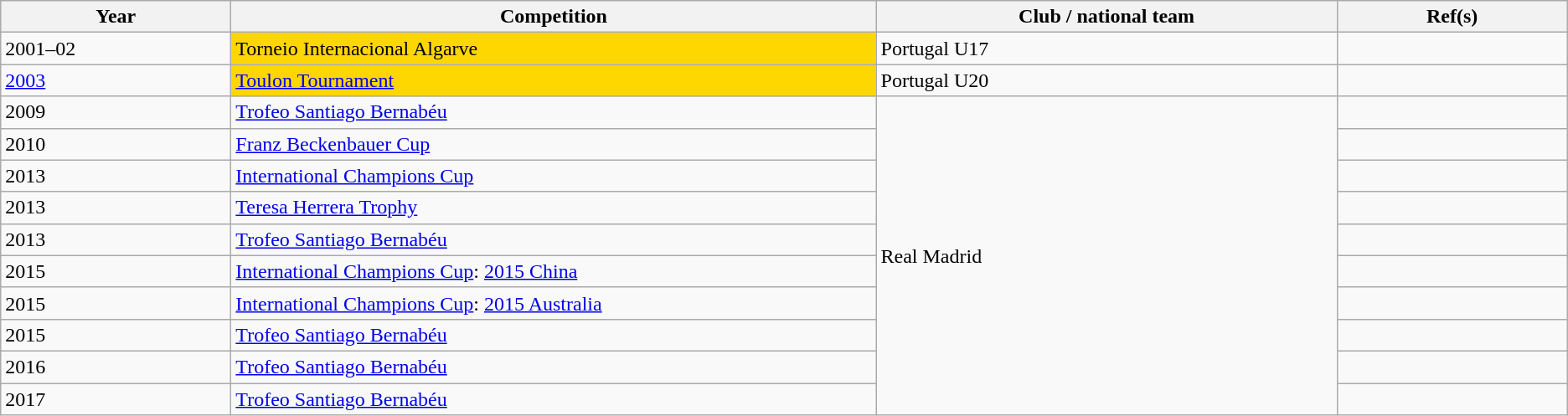<table class="wikitable sortable">
<tr>
<th scope="col" width=5%>Year</th>
<th scope="col" style="width:14%;">Competition</th>
<th scope="col" style="width:10%;">Club / national team</th>
<th scope="col" width=5%>Ref(s)</th>
</tr>
<tr>
<td>2001–02</td>
<td bgcolor="#FFD700">Torneio Internacional Algarve</td>
<td>Portugal U17</td>
<td></td>
</tr>
<tr>
<td><a href='#'>2003</a></td>
<td bgcolor="#FFD700"><a href='#'>Toulon Tournament</a></td>
<td>Portugal U20</td>
<td></td>
</tr>
<tr>
<td>2009</td>
<td><a href='#'>Trofeo Santiago Bernabéu</a></td>
<td rowspan="10">Real Madrid</td>
<td></td>
</tr>
<tr>
<td>2010</td>
<td><a href='#'>Franz Beckenbauer Cup</a></td>
<td></td>
</tr>
<tr>
<td>2013</td>
<td><a href='#'>International Champions Cup</a></td>
<td></td>
</tr>
<tr>
<td>2013</td>
<td><a href='#'>Teresa Herrera Trophy</a></td>
<td></td>
</tr>
<tr>
<td>2013</td>
<td><a href='#'>Trofeo Santiago Bernabéu</a></td>
<td></td>
</tr>
<tr>
<td>2015</td>
<td><a href='#'>International Champions Cup</a>: <a href='#'>2015 China</a></td>
<td></td>
</tr>
<tr>
<td>2015</td>
<td><a href='#'>International Champions Cup</a>: <a href='#'>2015 Australia</a></td>
<td></td>
</tr>
<tr>
<td>2015</td>
<td><a href='#'>Trofeo Santiago Bernabéu</a></td>
<td></td>
</tr>
<tr>
<td>2016</td>
<td><a href='#'>Trofeo Santiago Bernabéu</a></td>
<td></td>
</tr>
<tr>
<td>2017</td>
<td><a href='#'>Trofeo Santiago Bernabéu</a></td>
<td></td>
</tr>
</table>
